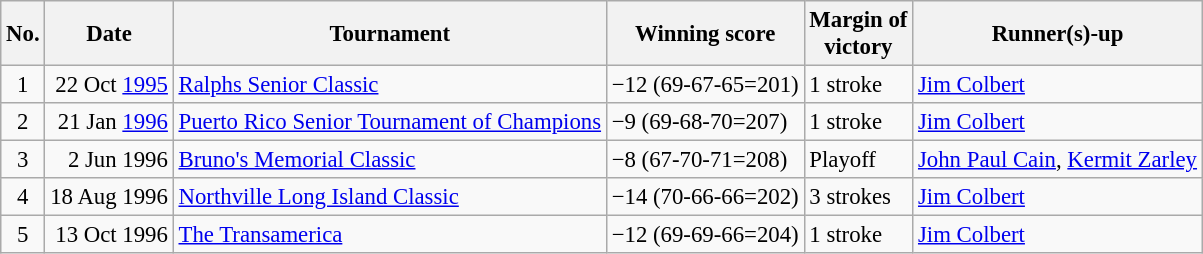<table class="wikitable" style="font-size:95%;">
<tr>
<th>No.</th>
<th>Date</th>
<th>Tournament</th>
<th>Winning score</th>
<th>Margin of<br>victory</th>
<th>Runner(s)-up</th>
</tr>
<tr>
<td align=center>1</td>
<td align=right>22 Oct <a href='#'>1995</a></td>
<td><a href='#'>Ralphs Senior Classic</a></td>
<td>−12 (69-67-65=201)</td>
<td>1 stroke</td>
<td> <a href='#'>Jim Colbert</a></td>
</tr>
<tr>
<td align=center>2</td>
<td align=right>21 Jan <a href='#'>1996</a></td>
<td><a href='#'>Puerto Rico Senior Tournament of Champions</a></td>
<td>−9 (69-68-70=207)</td>
<td>1 stroke</td>
<td> <a href='#'>Jim Colbert</a></td>
</tr>
<tr>
<td align=center>3</td>
<td align=right>2 Jun 1996</td>
<td><a href='#'>Bruno's Memorial Classic</a></td>
<td>−8 (67-70-71=208)</td>
<td>Playoff</td>
<td> <a href='#'>John Paul Cain</a>,  <a href='#'>Kermit Zarley</a></td>
</tr>
<tr>
<td align=center>4</td>
<td align=right>18 Aug 1996</td>
<td><a href='#'>Northville Long Island Classic</a></td>
<td>−14 (70-66-66=202)</td>
<td>3 strokes</td>
<td> <a href='#'>Jim Colbert</a></td>
</tr>
<tr>
<td align=center>5</td>
<td align=right>13 Oct 1996</td>
<td><a href='#'>The Transamerica</a></td>
<td>−12 (69-69-66=204)</td>
<td>1 stroke</td>
<td> <a href='#'>Jim Colbert</a></td>
</tr>
</table>
